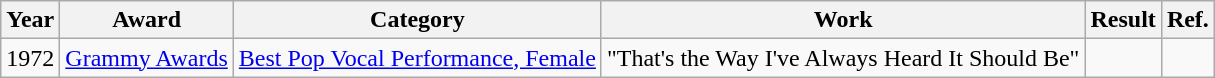<table class="wikitable">
<tr>
<th>Year</th>
<th>Award</th>
<th>Category</th>
<th>Work</th>
<th>Result</th>
<th>Ref.</th>
</tr>
<tr>
<td>1972</td>
<td><a href='#'>Grammy Awards</a></td>
<td><a href='#'>Best Pop Vocal Performance, Female</a></td>
<td>"That's the Way I've Always Heard It Should Be"</td>
<td></td>
<td align="center"></td>
</tr>
</table>
